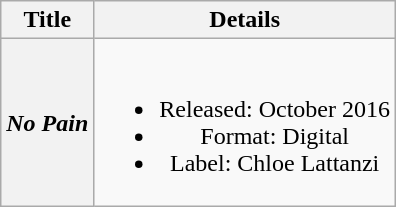<table class="wikitable plainrowheaders" style="text-align:center;" border="1">
<tr>
<th>Title</th>
<th>Details</th>
</tr>
<tr>
<th scope="row"><em>No Pain</em></th>
<td><br><ul><li>Released: October 2016</li><li>Format: Digital</li><li>Label: Chloe Lattanzi</li></ul></td>
</tr>
</table>
